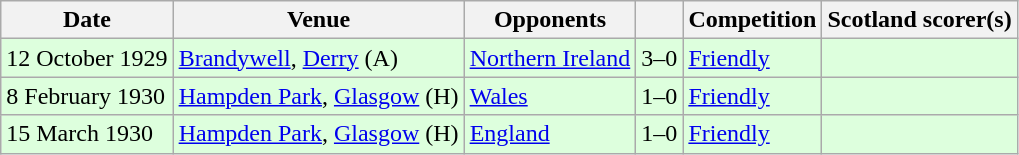<table class="wikitable">
<tr>
<th>Date</th>
<th>Venue</th>
<th>Opponents</th>
<th></th>
<th>Competition</th>
<th>Scotland scorer(s)</th>
</tr>
<tr bgcolor=#ddffdd>
<td>12 October 1929</td>
<td><a href='#'>Brandywell</a>, <a href='#'>Derry</a> (A)</td>
<td> <a href='#'>Northern Ireland</a></td>
<td align=center>3–0</td>
<td><a href='#'>Friendly</a></td>
<td></td>
</tr>
<tr bgcolor=#ddffdd>
<td>8 February 1930</td>
<td><a href='#'>Hampden Park</a>, <a href='#'>Glasgow</a> (H)</td>
<td> <a href='#'>Wales</a></td>
<td align=center>1–0</td>
<td><a href='#'>Friendly</a></td>
<td></td>
</tr>
<tr bgcolor=#ddffdd>
<td>15 March 1930</td>
<td><a href='#'>Hampden Park</a>, <a href='#'>Glasgow</a> (H)</td>
<td> <a href='#'>England</a></td>
<td align=center>1–0</td>
<td><a href='#'>Friendly</a></td>
<td></td>
</tr>
</table>
